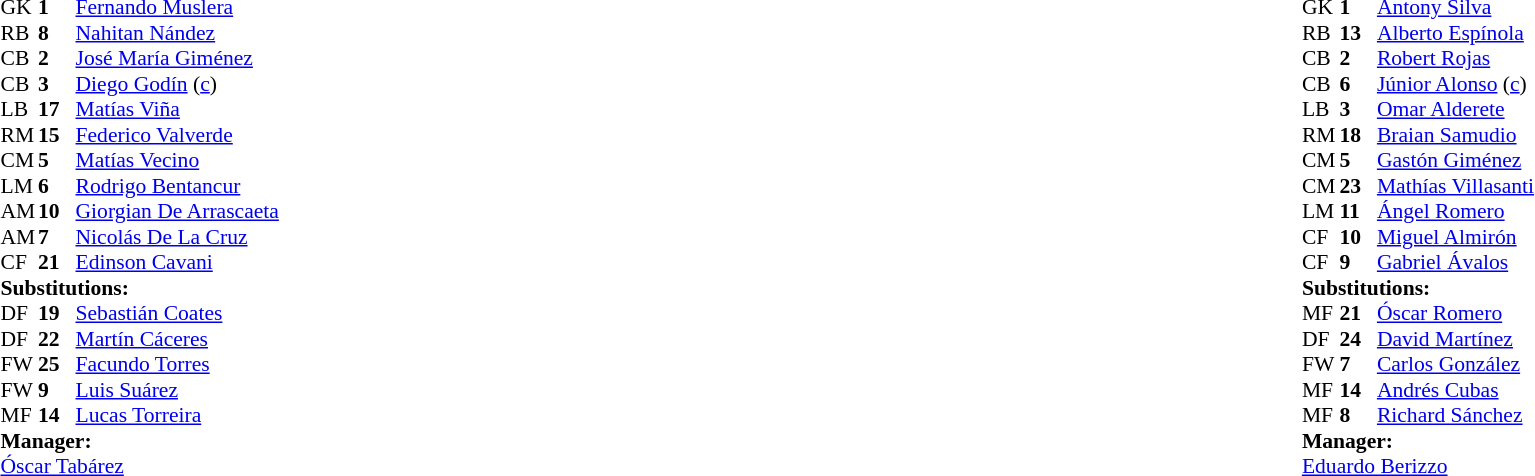<table width="100%">
<tr>
<td valign="top" width="40%"><br><table style="font-size:90%" cellspacing="0" cellpadding="0">
<tr>
<th width=25></th>
<th width=25></th>
</tr>
<tr>
<td>GK</td>
<td><strong>1</strong></td>
<td><a href='#'>Fernando Muslera</a></td>
</tr>
<tr>
<td>RB</td>
<td><strong>8</strong></td>
<td><a href='#'>Nahitan Nández</a></td>
</tr>
<tr>
<td>CB</td>
<td><strong>2</strong></td>
<td><a href='#'>José María Giménez</a></td>
</tr>
<tr>
<td>CB</td>
<td><strong>3</strong></td>
<td><a href='#'>Diego Godín</a> (<a href='#'>c</a>)</td>
<td></td>
<td></td>
</tr>
<tr>
<td>LB</td>
<td><strong>17</strong></td>
<td><a href='#'>Matías Viña</a></td>
</tr>
<tr>
<td>RM</td>
<td><strong>15</strong></td>
<td><a href='#'>Federico Valverde</a></td>
<td></td>
<td></td>
</tr>
<tr>
<td>CM</td>
<td><strong>5</strong></td>
<td><a href='#'>Matías Vecino</a></td>
<td></td>
<td></td>
</tr>
<tr>
<td>LM</td>
<td><strong>6</strong></td>
<td><a href='#'>Rodrigo Bentancur</a></td>
</tr>
<tr>
<td>AM</td>
<td><strong>10</strong></td>
<td><a href='#'>Giorgian De Arrascaeta</a></td>
<td></td>
<td></td>
</tr>
<tr>
<td>AM</td>
<td><strong>7</strong></td>
<td><a href='#'>Nicolás De La Cruz</a></td>
</tr>
<tr>
<td>CF</td>
<td><strong>21</strong></td>
<td><a href='#'>Edinson Cavani</a></td>
<td></td>
<td></td>
</tr>
<tr>
<td colspan=3><strong>Substitutions:</strong></td>
</tr>
<tr>
<td>DF</td>
<td><strong>19</strong></td>
<td><a href='#'>Sebastián Coates</a></td>
<td></td>
<td></td>
</tr>
<tr>
<td>DF</td>
<td><strong>22</strong></td>
<td><a href='#'>Martín Cáceres</a></td>
<td></td>
<td></td>
</tr>
<tr>
<td>FW</td>
<td><strong>25</strong></td>
<td><a href='#'>Facundo Torres</a></td>
<td></td>
<td></td>
</tr>
<tr>
<td>FW</td>
<td><strong>9</strong></td>
<td><a href='#'>Luis Suárez</a></td>
<td></td>
<td></td>
</tr>
<tr>
<td>MF</td>
<td><strong>14</strong></td>
<td><a href='#'>Lucas Torreira</a></td>
<td></td>
<td></td>
</tr>
<tr>
<td colspan=3><strong>Manager:</strong></td>
</tr>
<tr>
<td colspan=3><a href='#'>Óscar Tabárez</a></td>
</tr>
</table>
</td>
<td valign="top"></td>
<td valign="top" width="50%"><br><table style="font-size:90%; margin:auto" cellspacing="0" cellpadding="0">
<tr>
<th width=25></th>
<th width=25></th>
</tr>
<tr>
<td>GK</td>
<td><strong>1</strong></td>
<td><a href='#'>Antony Silva</a></td>
</tr>
<tr>
<td>RB</td>
<td><strong>13</strong></td>
<td><a href='#'>Alberto Espínola</a></td>
<td></td>
<td></td>
</tr>
<tr>
<td>CB</td>
<td><strong>2</strong></td>
<td><a href='#'>Robert Rojas</a></td>
</tr>
<tr>
<td>CB</td>
<td><strong>6</strong></td>
<td><a href='#'>Júnior Alonso</a> (<a href='#'>c</a>)</td>
<td></td>
</tr>
<tr>
<td>LB</td>
<td><strong>3</strong></td>
<td><a href='#'>Omar Alderete</a></td>
<td></td>
</tr>
<tr>
<td>RM</td>
<td><strong>18</strong></td>
<td><a href='#'>Braian Samudio</a></td>
<td></td>
<td></td>
</tr>
<tr>
<td>CM</td>
<td><strong>5</strong></td>
<td><a href='#'>Gastón Giménez</a></td>
<td></td>
<td></td>
</tr>
<tr>
<td>CM</td>
<td><strong>23</strong></td>
<td><a href='#'>Mathías Villasanti</a></td>
</tr>
<tr>
<td>LM</td>
<td><strong>11</strong></td>
<td><a href='#'>Ángel Romero</a></td>
</tr>
<tr>
<td>CF</td>
<td><strong>10</strong></td>
<td><a href='#'>Miguel Almirón</a></td>
<td></td>
<td></td>
</tr>
<tr>
<td>CF</td>
<td><strong>9</strong></td>
<td><a href='#'>Gabriel Ávalos</a></td>
<td></td>
<td></td>
</tr>
<tr>
<td colspan=3><strong>Substitutions:</strong></td>
</tr>
<tr>
<td>MF</td>
<td><strong>21</strong></td>
<td><a href='#'>Óscar Romero</a></td>
<td></td>
<td></td>
</tr>
<tr>
<td>DF</td>
<td><strong>24</strong></td>
<td><a href='#'>David Martínez</a></td>
<td></td>
<td></td>
</tr>
<tr>
<td>FW</td>
<td><strong>7</strong></td>
<td><a href='#'>Carlos González</a></td>
<td></td>
<td></td>
</tr>
<tr>
<td>MF</td>
<td><strong>14</strong></td>
<td><a href='#'>Andrés Cubas</a></td>
<td></td>
<td></td>
</tr>
<tr>
<td>MF</td>
<td><strong>8</strong></td>
<td><a href='#'>Richard Sánchez</a></td>
<td></td>
<td></td>
</tr>
<tr>
<td colspan=3><strong>Manager:</strong></td>
</tr>
<tr>
<td colspan=3> <a href='#'>Eduardo Berizzo</a></td>
</tr>
</table>
</td>
</tr>
</table>
